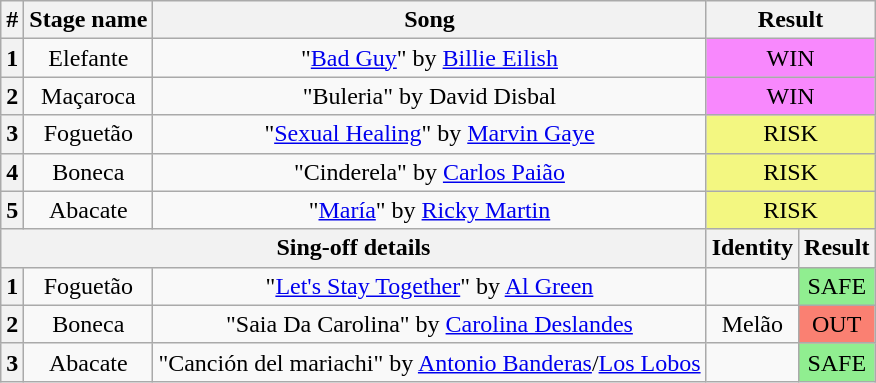<table class="wikitable plainrowheaders" style="text-align: center;">
<tr>
<th>#</th>
<th>Stage name</th>
<th>Song</th>
<th colspan=2>Result</th>
</tr>
<tr>
<th>1</th>
<td>Elefante</td>
<td>"<a href='#'>Bad Guy</a>" by <a href='#'>Billie Eilish</a></td>
<td colspan=2 bgcolor="#F888FD">WIN</td>
</tr>
<tr>
<th>2</th>
<td>Maçaroca</td>
<td>"Buleria" by David Disbal</td>
<td colspan=2 bgcolor="#F888FD">WIN</td>
</tr>
<tr>
<th>3</th>
<td>Foguetão</td>
<td>"<a href='#'>Sexual Healing</a>" by <a href='#'>Marvin Gaye</a></td>
<td colspan=2 bgcolor="#F3F781">RISK</td>
</tr>
<tr>
<th>4</th>
<td>Boneca</td>
<td>"Cinderela" by <a href='#'>Carlos Paião</a></td>
<td colspan=2 bgcolor="#F3F781">RISK</td>
</tr>
<tr>
<th>5</th>
<td>Abacate</td>
<td>"<a href='#'>María</a>" by <a href='#'>Ricky Martin</a></td>
<td colspan=2 bgcolor="#F3F781">RISK</td>
</tr>
<tr>
<th colspan="3">Sing-off details</th>
<th>Identity</th>
<th>Result</th>
</tr>
<tr>
<th>1</th>
<td>Foguetão</td>
<td>"<a href='#'>Let's Stay Together</a>" by <a href='#'>Al Green</a></td>
<td></td>
<td bgcolor=lightgreen>SAFE</td>
</tr>
<tr>
<th>2</th>
<td>Boneca</td>
<td>"Saia Da Carolina" by <a href='#'>Carolina Deslandes</a></td>
<td>Melão</td>
<td bgcolor="salmon">OUT</td>
</tr>
<tr>
<th>3</th>
<td>Abacate</td>
<td>"Canción del mariachi" by <a href='#'>Antonio Banderas</a>/<a href='#'>Los Lobos</a></td>
<td></td>
<td bgcolor=lightgreen>SAFE</td>
</tr>
</table>
